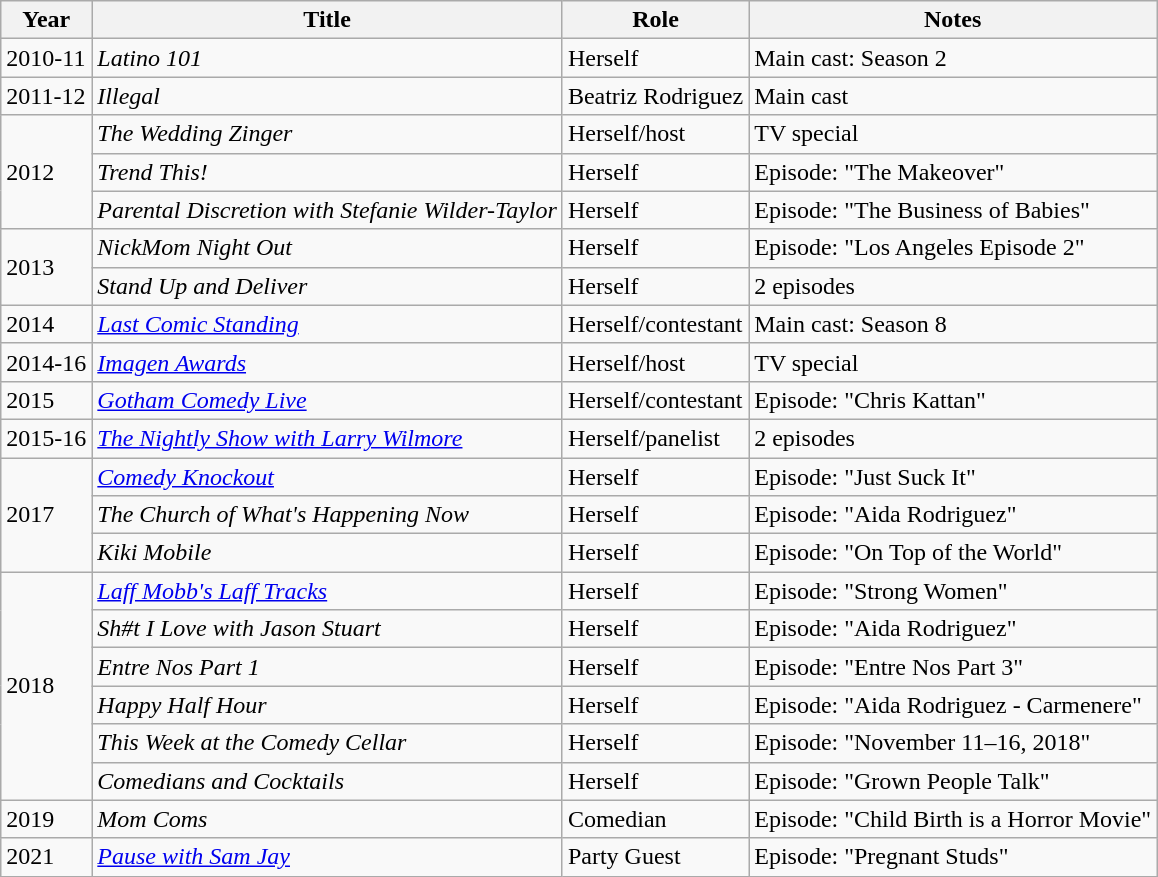<table class="wikitable plainrowheaders sortable" style="margin-right: 0;">
<tr>
<th scope="col">Year</th>
<th scope="col">Title</th>
<th scope="col">Role</th>
<th scope="col" class="unsortable">Notes</th>
</tr>
<tr>
<td>2010-11</td>
<td><em>Latino 101</em></td>
<td>Herself</td>
<td>Main cast: Season 2</td>
</tr>
<tr>
<td>2011-12</td>
<td><em>Illegal</em></td>
<td>Beatriz Rodriguez</td>
<td>Main cast</td>
</tr>
<tr>
<td rowspan=3>2012</td>
<td><em>The Wedding Zinger</em></td>
<td>Herself/host</td>
<td>TV special</td>
</tr>
<tr>
<td><em>Trend This!</em></td>
<td>Herself</td>
<td>Episode: "The Makeover"</td>
</tr>
<tr>
<td><em>Parental Discretion with Stefanie Wilder-Taylor</em></td>
<td>Herself</td>
<td>Episode: "The Business of Babies"</td>
</tr>
<tr>
<td rowspan=2>2013</td>
<td><em>NickMom Night Out</em></td>
<td>Herself</td>
<td>Episode: "Los Angeles Episode 2"</td>
</tr>
<tr>
<td><em>Stand Up and Deliver</em></td>
<td>Herself</td>
<td>2 episodes</td>
</tr>
<tr>
<td>2014</td>
<td><em><a href='#'>Last Comic Standing</a></em></td>
<td>Herself/contestant</td>
<td>Main cast: Season 8</td>
</tr>
<tr>
<td>2014-16</td>
<td><em><a href='#'>Imagen Awards</a></em></td>
<td>Herself/host</td>
<td>TV special</td>
</tr>
<tr>
<td>2015</td>
<td><em><a href='#'>Gotham Comedy Live</a></em></td>
<td>Herself/contestant</td>
<td>Episode: "Chris Kattan"</td>
</tr>
<tr>
<td>2015-16</td>
<td><em><a href='#'>The Nightly Show with Larry Wilmore</a></em></td>
<td>Herself/panelist</td>
<td>2 episodes</td>
</tr>
<tr>
<td rowspan=3>2017</td>
<td><em><a href='#'>Comedy Knockout</a></em></td>
<td>Herself</td>
<td>Episode: "Just Suck It"</td>
</tr>
<tr>
<td><em>The Church of What's Happening Now</em></td>
<td>Herself</td>
<td>Episode: "Aida Rodriguez"</td>
</tr>
<tr>
<td><em>Kiki Mobile</em></td>
<td>Herself</td>
<td>Episode: "On Top of the World"</td>
</tr>
<tr>
<td rowspan=6>2018</td>
<td><em><a href='#'>Laff Mobb's Laff Tracks</a></em></td>
<td>Herself</td>
<td>Episode: "Strong Women"</td>
</tr>
<tr>
<td><em>Sh#t I Love with Jason Stuart</em></td>
<td>Herself</td>
<td>Episode: "Aida Rodriguez"</td>
</tr>
<tr>
<td><em>Entre Nos Part 1</em></td>
<td>Herself</td>
<td>Episode: "Entre Nos Part 3"</td>
</tr>
<tr>
<td><em>Happy Half Hour</em></td>
<td>Herself</td>
<td>Episode: "Aida Rodriguez - Carmenere"</td>
</tr>
<tr>
<td><em>This Week at the Comedy Cellar</em></td>
<td>Herself</td>
<td>Episode: "November 11–16, 2018"</td>
</tr>
<tr>
<td><em>Comedians and Cocktails</em></td>
<td>Herself</td>
<td>Episode: "Grown People Talk"</td>
</tr>
<tr>
<td>2019</td>
<td><em>Mom Coms</em></td>
<td>Comedian</td>
<td>Episode: "Child Birth is a Horror Movie"</td>
</tr>
<tr>
<td>2021</td>
<td><em><a href='#'>Pause with Sam Jay</a></em></td>
<td>Party Guest</td>
<td>Episode: "Pregnant Studs"</td>
</tr>
</table>
